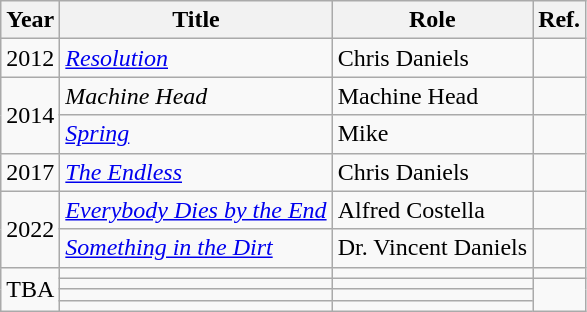<table class="wikitable">
<tr>
<th>Year</th>
<th>Title</th>
<th>Role</th>
<th>Ref.</th>
</tr>
<tr>
<td>2012</td>
<td><em><a href='#'>Resolution</a></em></td>
<td>Chris Daniels</td>
<td></td>
</tr>
<tr>
<td rowspan="2">2014</td>
<td><em>Machine Head</em></td>
<td>Machine Head</td>
<td></td>
</tr>
<tr>
<td><em><a href='#'>Spring</a></em></td>
<td>Mike</td>
<td></td>
</tr>
<tr>
<td>2017</td>
<td><em><a href='#'>The Endless</a></em></td>
<td>Chris Daniels</td>
<td></td>
</tr>
<tr>
<td rowspan="2">2022</td>
<td><em><a href='#'>Everybody Dies by the End</a></em></td>
<td>Alfred Costella</td>
<td></td>
</tr>
<tr>
<td><em><a href='#'>Something in the Dirt</a></em></td>
<td>Dr. Vincent Daniels</td>
<td></td>
</tr>
<tr>
<td rowspan="4">TBA</td>
<td></td>
<td></td>
<td></td>
</tr>
<tr>
<td></td>
<td></td>
<td rowspan="3"></td>
</tr>
<tr>
<td></td>
<td></td>
</tr>
<tr>
<td></td>
<td></td>
</tr>
</table>
